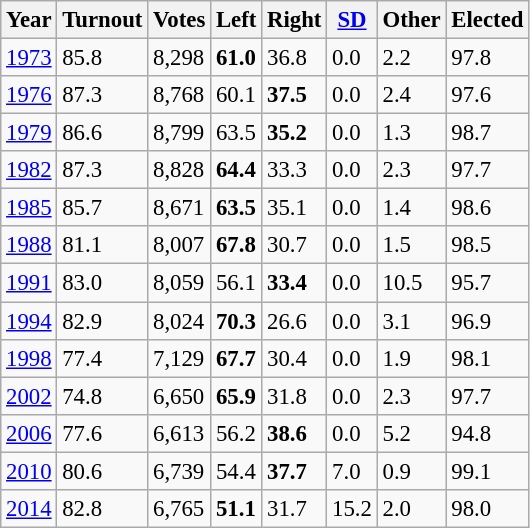<table class="wikitable sortable" style="font-size: 95%;">
<tr>
<th>Year</th>
<th>Turnout</th>
<th>Votes</th>
<th>Left</th>
<th>Right</th>
<th><a href='#'>SD</a></th>
<th>Other</th>
<th>Elected</th>
</tr>
<tr>
<td><a href='#'>1973</a></td>
<td>85.8</td>
<td>8,298</td>
<td><strong>61.0</strong></td>
<td>36.8</td>
<td>0.0</td>
<td>2.2</td>
<td>97.8</td>
</tr>
<tr>
<td><a href='#'>1976</a></td>
<td>87.3</td>
<td>8,768</td>
<td>60.1</td>
<td><strong>37.5</strong></td>
<td>0.0</td>
<td>2.4</td>
<td>97.6</td>
</tr>
<tr>
<td><a href='#'>1979</a></td>
<td>86.6</td>
<td>8,799</td>
<td>63.5</td>
<td><strong>35.2</strong></td>
<td>0.0</td>
<td>1.3</td>
<td>98.7</td>
</tr>
<tr>
<td><a href='#'>1982</a></td>
<td>87.3</td>
<td>8,828</td>
<td><strong>64.4</strong></td>
<td>33.3</td>
<td>0.0</td>
<td>2.3</td>
<td>97.7</td>
</tr>
<tr>
<td><a href='#'>1985</a></td>
<td>85.7</td>
<td>8,671</td>
<td><strong>63.5</strong></td>
<td>35.1</td>
<td>0.0</td>
<td>1.4</td>
<td>98.6</td>
</tr>
<tr>
<td><a href='#'>1988</a></td>
<td>81.1</td>
<td>8,007</td>
<td><strong>67.8</strong></td>
<td>30.7</td>
<td>0.0</td>
<td>1.5</td>
<td>98.5</td>
</tr>
<tr>
<td><a href='#'>1991</a></td>
<td>83.0</td>
<td>8,059</td>
<td>56.1</td>
<td><strong>33.4</strong></td>
<td>0.0</td>
<td>10.5</td>
<td>95.7</td>
</tr>
<tr>
<td><a href='#'>1994</a></td>
<td>82.9</td>
<td>8,024</td>
<td><strong>70.3</strong></td>
<td>26.6</td>
<td>0.0</td>
<td>3.1</td>
<td>96.9</td>
</tr>
<tr>
<td><a href='#'>1998</a></td>
<td>77.4</td>
<td>7,129</td>
<td><strong>67.7</strong></td>
<td>30.4</td>
<td>0.0</td>
<td>1.9</td>
<td>98.1</td>
</tr>
<tr>
<td><a href='#'>2002</a></td>
<td>74.8</td>
<td>6,650</td>
<td><strong>65.9</strong></td>
<td>31.8</td>
<td>0.0</td>
<td>2.3</td>
<td>97.7</td>
</tr>
<tr>
<td><a href='#'>2006</a></td>
<td>77.6</td>
<td>6,613</td>
<td>56.2</td>
<td><strong>38.6</strong></td>
<td>0.0</td>
<td>5.2</td>
<td>94.8</td>
</tr>
<tr>
<td><a href='#'>2010</a></td>
<td>80.6</td>
<td>6,739</td>
<td>54.4</td>
<td><strong>37.7</strong></td>
<td>7.0</td>
<td>0.9</td>
<td>99.1</td>
</tr>
<tr>
<td><a href='#'>2014</a></td>
<td>82.8</td>
<td>6,765</td>
<td><strong>51.1</strong></td>
<td>31.7</td>
<td>15.2</td>
<td>2.0</td>
<td>98.0</td>
</tr>
</table>
